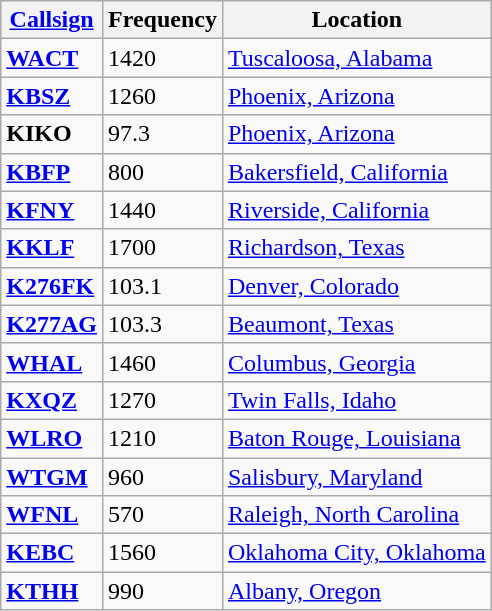<table class="wikitable sortable">
<tr>
<th><a href='#'>Callsign</a></th>
<th>Frequency</th>
<th>Location</th>
</tr>
<tr>
<td><strong><a href='#'>WACT</a></strong></td>
<td>1420</td>
<td><a href='#'>Tuscaloosa, Alabama</a></td>
</tr>
<tr>
<td><strong><a href='#'>KBSZ</a></strong></td>
<td>1260</td>
<td><a href='#'>Phoenix, Arizona</a></td>
</tr>
<tr>
<td><strong>KIKO</strong></td>
<td>97.3</td>
<td><a href='#'>Phoenix, Arizona</a></td>
</tr>
<tr>
<td><strong><a href='#'>KBFP</a></strong></td>
<td>800</td>
<td><a href='#'>Bakersfield, California</a></td>
</tr>
<tr>
<td><strong><a href='#'>KFNY</a></strong></td>
<td>1440</td>
<td><a href='#'>Riverside, California</a></td>
</tr>
<tr>
<td><strong><a href='#'>KKLF</a></strong></td>
<td>1700</td>
<td><a href='#'>Richardson, Texas</a></td>
</tr>
<tr>
<td><strong><a href='#'>K276FK</a></strong></td>
<td>103.1</td>
<td><a href='#'>Denver, Colorado</a></td>
</tr>
<tr>
<td><strong><a href='#'>K277AG</a></strong></td>
<td>103.3</td>
<td><a href='#'>Beaumont, Texas</a></td>
</tr>
<tr>
<td><strong><a href='#'>WHAL</a></strong></td>
<td>1460</td>
<td><a href='#'>Columbus, Georgia</a></td>
</tr>
<tr>
<td><strong><a href='#'>KXQZ</a></strong></td>
<td>1270</td>
<td><a href='#'>Twin Falls, Idaho</a></td>
</tr>
<tr>
<td><strong><a href='#'>WLRO</a></strong></td>
<td>1210</td>
<td><a href='#'>Baton Rouge, Louisiana</a></td>
</tr>
<tr>
<td><strong><a href='#'>WTGM</a></strong></td>
<td>960</td>
<td><a href='#'>Salisbury, Maryland</a></td>
</tr>
<tr>
<td><strong><a href='#'>WFNL</a></strong></td>
<td>570</td>
<td><a href='#'>Raleigh, North Carolina</a></td>
</tr>
<tr>
<td><strong><a href='#'>KEBC</a></strong></td>
<td>1560</td>
<td><a href='#'>Oklahoma City, Oklahoma</a></td>
</tr>
<tr>
<td><strong><a href='#'>KTHH</a></strong></td>
<td>990</td>
<td><a href='#'>Albany, Oregon</a></td>
</tr>
</table>
